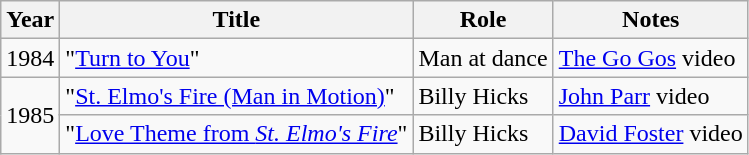<table class="wikitable sortable">
<tr>
<th>Year</th>
<th>Title</th>
<th>Role</th>
<th>Notes</th>
</tr>
<tr>
<td>1984</td>
<td>"<a href='#'>Turn to You</a>"</td>
<td>Man at dance</td>
<td><a href='#'>The Go Gos</a> video</td>
</tr>
<tr>
<td rowspan=2>1985</td>
<td>"<a href='#'>St. Elmo's Fire (Man in Motion)</a>"</td>
<td>Billy Hicks</td>
<td><a href='#'>John Parr</a> video</td>
</tr>
<tr>
<td>"<a href='#'>Love Theme from <em>St. Elmo's Fire</em></a>"</td>
<td>Billy Hicks</td>
<td><a href='#'>David Foster</a> video</td>
</tr>
</table>
